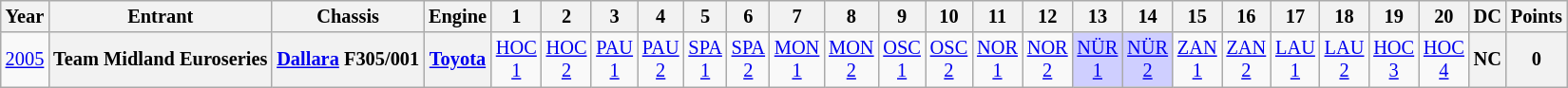<table class="wikitable" style="text-align:center; font-size:85%">
<tr>
<th>Year</th>
<th>Entrant</th>
<th>Chassis</th>
<th>Engine</th>
<th>1</th>
<th>2</th>
<th>3</th>
<th>4</th>
<th>5</th>
<th>6</th>
<th>7</th>
<th>8</th>
<th>9</th>
<th>10</th>
<th>11</th>
<th>12</th>
<th>13</th>
<th>14</th>
<th>15</th>
<th>16</th>
<th>17</th>
<th>18</th>
<th>19</th>
<th>20</th>
<th>DC</th>
<th>Points</th>
</tr>
<tr>
<td><a href='#'>2005</a></td>
<th nowrap>Team Midland Euroseries</th>
<th nowrap><a href='#'>Dallara</a> F305/001</th>
<th><a href='#'>Toyota</a></th>
<td><a href='#'>HOC<br>1</a></td>
<td><a href='#'>HOC<br>2</a></td>
<td><a href='#'>PAU<br>1</a></td>
<td><a href='#'>PAU<br>2</a></td>
<td><a href='#'>SPA<br>1</a></td>
<td><a href='#'>SPA<br>2</a></td>
<td><a href='#'>MON<br>1</a></td>
<td><a href='#'>MON<br>2</a></td>
<td><a href='#'>OSC<br>1</a></td>
<td><a href='#'>OSC<br>2</a></td>
<td><a href='#'>NOR<br>1</a></td>
<td><a href='#'>NOR<br>2</a></td>
<td style="background:#CFCFFF;"><a href='#'>NÜR<br>1</a><br></td>
<td style="background:#CFCFFF;"><a href='#'>NÜR<br>2</a><br></td>
<td><a href='#'>ZAN<br>1</a></td>
<td><a href='#'>ZAN<br>2</a></td>
<td><a href='#'>LAU<br>1</a></td>
<td><a href='#'>LAU<br>2</a></td>
<td><a href='#'>HOC<br>3</a></td>
<td><a href='#'>HOC<br>4</a></td>
<th>NC</th>
<th>0</th>
</tr>
</table>
